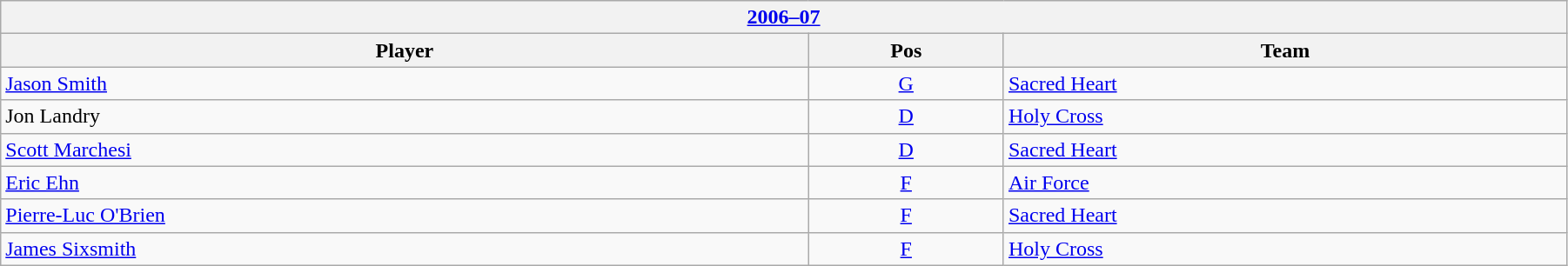<table class="wikitable" width=95%>
<tr>
<th colspan=3><a href='#'>2006–07</a></th>
</tr>
<tr>
<th>Player</th>
<th>Pos</th>
<th>Team</th>
</tr>
<tr>
<td><a href='#'>Jason Smith</a></td>
<td style="text-align:center;"><a href='#'>G</a></td>
<td><a href='#'>Sacred Heart</a></td>
</tr>
<tr>
<td>Jon Landry</td>
<td style="text-align:center;"><a href='#'>D</a></td>
<td><a href='#'>Holy Cross</a></td>
</tr>
<tr>
<td><a href='#'>Scott Marchesi</a></td>
<td style="text-align:center;"><a href='#'>D</a></td>
<td><a href='#'>Sacred Heart</a></td>
</tr>
<tr>
<td><a href='#'>Eric Ehn</a></td>
<td style="text-align:center;"><a href='#'>F</a></td>
<td><a href='#'>Air Force</a></td>
</tr>
<tr>
<td><a href='#'>Pierre-Luc O'Brien</a></td>
<td style="text-align:center;"><a href='#'>F</a></td>
<td><a href='#'>Sacred Heart</a></td>
</tr>
<tr>
<td><a href='#'>James Sixsmith</a></td>
<td style="text-align:center;"><a href='#'>F</a></td>
<td><a href='#'>Holy Cross</a></td>
</tr>
</table>
